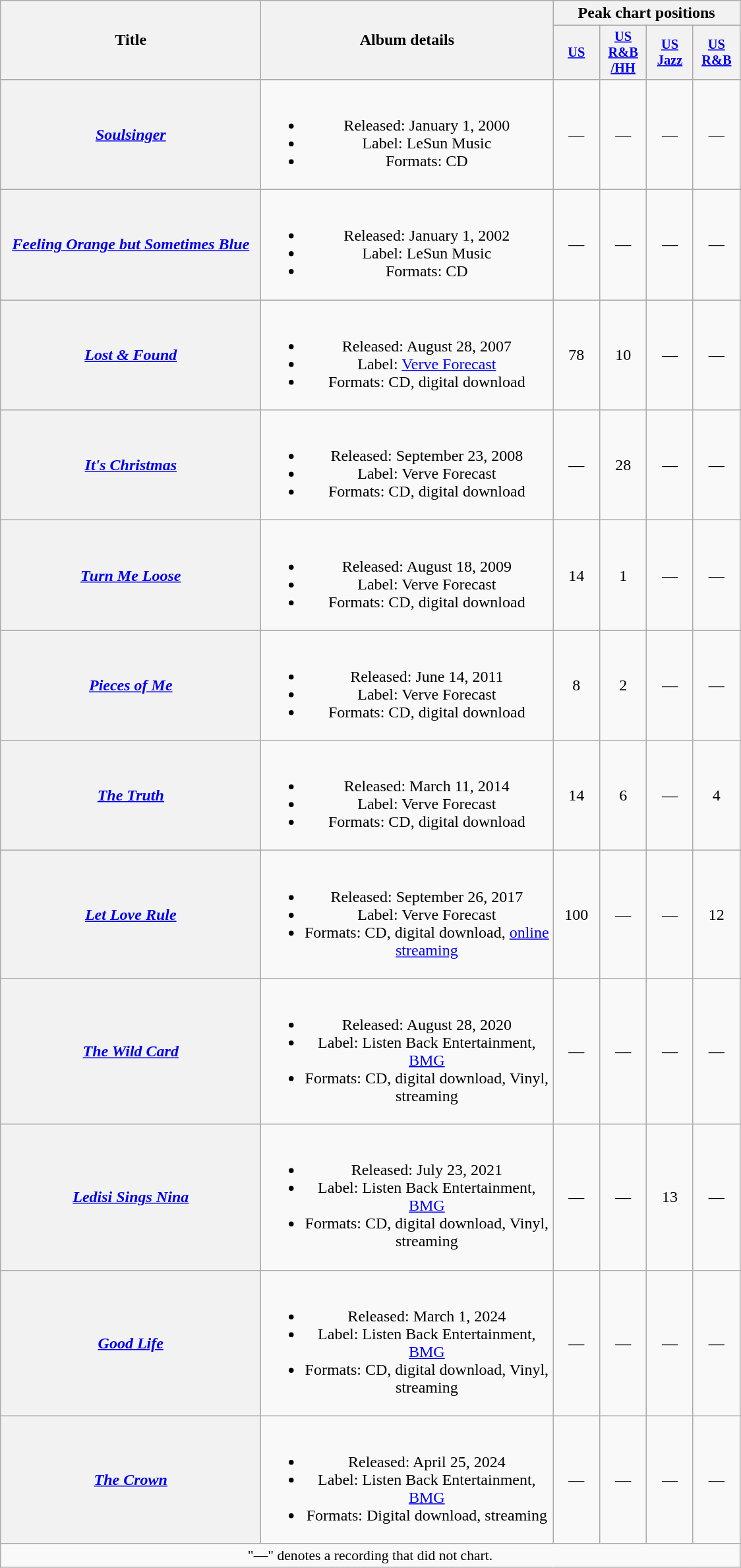<table class="wikitable plainrowheaders" style="text-align:center;">
<tr>
<th scope="col" rowspan="2" style="width:16em;">Title</th>
<th scope="col" rowspan="2" style="width:18em;">Album details</th>
<th scope="col" colspan="4">Peak chart positions</th>
</tr>
<tr>
<th style="width:3em;font-size:85%"><a href='#'>US</a><br></th>
<th style="width:3em;font-size:85%"><a href='#'>US<br>R&B<br>/HH</a><br></th>
<th style="width:3em;font-size:85%"><a href='#'>US<br>Jazz</a><br></th>
<th style="width:3em;font-size:85%"><a href='#'>US<br>R&B</a><br></th>
</tr>
<tr>
<th scope="row"><em><a href='#'>Soulsinger</a></em></th>
<td><br><ul><li>Released: January 1, 2000</li><li>Label: LeSun Music</li><li>Formats: CD</li></ul></td>
<td>—</td>
<td>—</td>
<td>—</td>
<td>—</td>
</tr>
<tr>
<th scope="row"><em><a href='#'>Feeling Orange but Sometimes Blue</a></em></th>
<td><br><ul><li>Released: January 1, 2002</li><li>Label: LeSun Music</li><li>Formats: CD</li></ul></td>
<td>—</td>
<td>—</td>
<td>—</td>
<td>—</td>
</tr>
<tr>
<th scope="row"><em><a href='#'>Lost & Found</a></em></th>
<td><br><ul><li>Released: August 28, 2007</li><li>Label: <a href='#'>Verve Forecast</a></li><li>Formats: CD, digital download</li></ul></td>
<td>78</td>
<td>10</td>
<td>—</td>
<td>—</td>
</tr>
<tr>
<th scope="row"><em><a href='#'>It's Christmas</a></em></th>
<td><br><ul><li>Released: September 23, 2008</li><li>Label: Verve Forecast</li><li>Formats: CD, digital download</li></ul></td>
<td>—</td>
<td>28</td>
<td>—</td>
<td>—</td>
</tr>
<tr>
<th scope="row"><em><a href='#'>Turn Me Loose</a></em></th>
<td><br><ul><li>Released: August 18, 2009</li><li>Label: Verve Forecast</li><li>Formats: CD, digital download</li></ul></td>
<td>14</td>
<td>1</td>
<td>—</td>
<td>—</td>
</tr>
<tr>
<th scope="row"><em><a href='#'>Pieces of Me</a></em></th>
<td><br><ul><li>Released: June 14, 2011</li><li>Label: Verve Forecast</li><li>Formats: CD, digital download</li></ul></td>
<td>8</td>
<td>2</td>
<td>—</td>
<td>—</td>
</tr>
<tr>
<th scope="row"><em><a href='#'>The Truth</a></em></th>
<td><br><ul><li>Released: March 11, 2014</li><li>Label: Verve Forecast</li><li>Formats: CD, digital download</li></ul></td>
<td>14</td>
<td>6</td>
<td>—</td>
<td>4</td>
</tr>
<tr>
<th scope="row"><em><a href='#'>Let Love Rule</a></em></th>
<td><br><ul><li>Released: September 26, 2017</li><li>Label: Verve Forecast</li><li>Formats: CD, digital download, <a href='#'>online streaming</a></li></ul></td>
<td>100</td>
<td>—</td>
<td>—</td>
<td>12</td>
</tr>
<tr>
<th scope="row"><em><a href='#'>The Wild Card</a></em></th>
<td><br><ul><li>Released: August 28, 2020</li><li>Label: Listen Back Entertainment, <a href='#'>BMG</a></li><li>Formats: CD, digital download, Vinyl, streaming</li></ul></td>
<td>—</td>
<td>—</td>
<td>—</td>
<td>—</td>
</tr>
<tr>
<th scope="row"><em><a href='#'>Ledisi Sings Nina</a></em></th>
<td><br><ul><li>Released: July 23, 2021</li><li>Label: Listen Back Entertainment, <a href='#'>BMG</a></li><li>Formats: CD, digital download, Vinyl, streaming</li></ul></td>
<td>—</td>
<td>—</td>
<td>13</td>
<td>—</td>
</tr>
<tr>
<th scope="row"><em><a href='#'>Good Life</a></em></th>
<td><br><ul><li>Released: March 1, 2024</li><li>Label: Listen Back Entertainment, <a href='#'>BMG</a></li><li>Formats: CD, digital download, Vinyl, streaming</li></ul></td>
<td>—</td>
<td>—</td>
<td>—</td>
<td>—</td>
</tr>
<tr>
<th scope="row"><em><a href='#'>The Crown</a></em></th>
<td><br><ul><li>Released: April 25, 2024</li><li>Label: Listen Back Entertainment, <a href='#'>BMG</a></li><li>Formats: Digital download, streaming</li></ul></td>
<td>—</td>
<td>—</td>
<td>—</td>
<td>—</td>
</tr>
<tr>
<td colspan="6" style="font-size:90%">"—" denotes a recording that did not chart.</td>
</tr>
</table>
